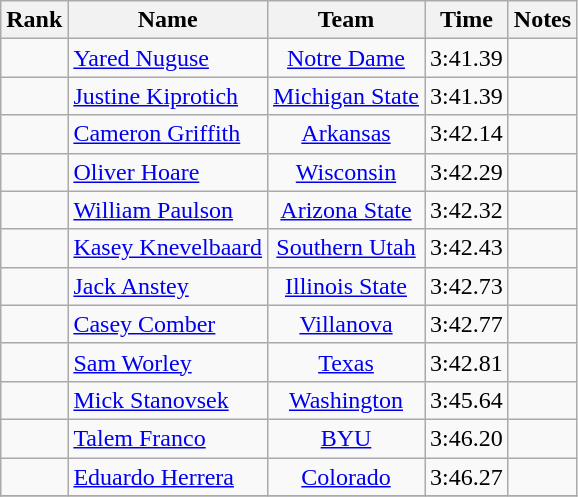<table class="wikitable sortable" style="text-align:center">
<tr>
<th>Rank</th>
<th>Name</th>
<th>Team</th>
<th>Time</th>
<th>Notes</th>
</tr>
<tr>
<td></td>
<td align=left> <a href='#'>Yared Nuguse</a></td>
<td><a href='#'>Notre Dame</a></td>
<td>3:41.39</td>
<td></td>
</tr>
<tr>
<td></td>
<td align=left> <a href='#'>Justine Kiprotich</a></td>
<td><a href='#'>Michigan State</a></td>
<td>3:41.39</td>
<td></td>
</tr>
<tr>
<td></td>
<td align=left> <a href='#'>Cameron Griffith</a></td>
<td><a href='#'>Arkansas</a></td>
<td>3:42.14</td>
<td></td>
</tr>
<tr>
<td></td>
<td align=left> <a href='#'>Oliver Hoare</a></td>
<td><a href='#'>Wisconsin</a></td>
<td>3:42.29</td>
<td></td>
</tr>
<tr>
<td></td>
<td align=left> <a href='#'>William Paulson</a></td>
<td><a href='#'>Arizona State</a></td>
<td>3:42.32</td>
<td></td>
</tr>
<tr>
<td></td>
<td align=left> <a href='#'>Kasey Knevelbaard</a></td>
<td><a href='#'>Southern Utah</a></td>
<td>3:42.43</td>
<td></td>
</tr>
<tr>
<td></td>
<td align=left> <a href='#'>Jack Anstey</a></td>
<td><a href='#'>Illinois State</a></td>
<td>3:42.73</td>
<td></td>
</tr>
<tr>
<td></td>
<td align=left> <a href='#'>Casey Comber</a></td>
<td><a href='#'>Villanova</a></td>
<td>3:42.77</td>
<td></td>
</tr>
<tr>
<td></td>
<td align=left> <a href='#'>Sam Worley</a></td>
<td><a href='#'>Texas</a></td>
<td>3:42.81</td>
<td></td>
</tr>
<tr>
<td></td>
<td align=left> <a href='#'>Mick Stanovsek</a></td>
<td><a href='#'>Washington</a></td>
<td>3:45.64</td>
<td></td>
</tr>
<tr>
<td></td>
<td align=left> <a href='#'>Talem Franco</a></td>
<td><a href='#'>BYU</a></td>
<td>3:46.20</td>
<td></td>
</tr>
<tr>
<td></td>
<td align=left> <a href='#'>Eduardo Herrera</a></td>
<td><a href='#'>Colorado</a></td>
<td>3:46.27</td>
<td></td>
</tr>
<tr>
</tr>
</table>
